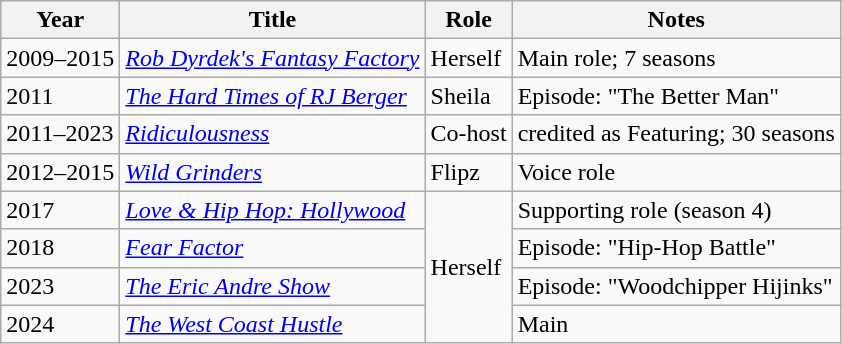<table class="wikitable sortable">
<tr>
<th>Year</th>
<th>Title</th>
<th>Role</th>
<th class="Filmography">Notes</th>
</tr>
<tr>
<td>2009–2015</td>
<td><em><a href='#'>Rob Dyrdek's Fantasy Factory</a></em></td>
<td>Herself</td>
<td>Main role; 7 seasons </td>
</tr>
<tr>
<td>2011</td>
<td><em><a href='#'>The Hard Times of RJ Berger</a></em></td>
<td>Sheila</td>
<td>Episode: "The Better Man"</td>
</tr>
<tr>
<td>2011–2023</td>
<td><em><a href='#'>Ridiculousness</a></em></td>
<td>Co-host</td>
<td>credited as Featuring; 30 seasons</td>
</tr>
<tr>
<td>2012–2015</td>
<td><em><a href='#'>Wild Grinders</a></em></td>
<td>Flipz</td>
<td>Voice role </td>
</tr>
<tr>
<td>2017</td>
<td><em><a href='#'>Love & Hip Hop: Hollywood</a></em></td>
<td rowspan="4">Herself</td>
<td>Supporting role (season 4) </td>
</tr>
<tr>
<td>2018</td>
<td><em><a href='#'>Fear Factor</a></em></td>
<td>Episode: "Hip-Hop Battle"</td>
</tr>
<tr>
<td>2023</td>
<td><em><a href='#'>The Eric Andre Show</a></em></td>
<td>Episode: "Woodchipper Hijinks"</td>
</tr>
<tr>
<td>2024</td>
<td><em><a href='#'>The West Coast Hustle</a></em></td>
<td>Main</td>
</tr>
</table>
